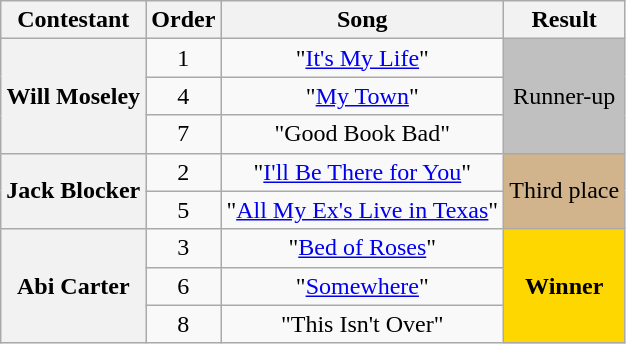<table class="wikitable unsortable" style="text-align:center;">
<tr>
<th scope="col">Contestant</th>
<th scope="col">Order</th>
<th scope="col">Song</th>
<th scope="col">Result</th>
</tr>
<tr>
<th scope="row" rowspan="3">Will Moseley</th>
<td>1</td>
<td>"<a href='#'>It's My Life</a>"</td>
<td rowspan="3" bgcolor="silver">Runner-up</td>
</tr>
<tr>
<td>4</td>
<td>"<a href='#'>My Town</a>"</td>
</tr>
<tr>
<td>7</td>
<td>"Good Book Bad"</td>
</tr>
<tr>
<th scope="row" rowspan="2">Jack Blocker</th>
<td>2</td>
<td>"<a href='#'>I'll Be There for You</a>"</td>
<td rowspan="2" bgcolor="tan">Third place</td>
</tr>
<tr>
<td>5</td>
<td>"<a href='#'>All My Ex's Live in Texas</a>"</td>
</tr>
<tr>
<th scope="row" rowspan="3">Abi Carter</th>
<td>3</td>
<td>"<a href='#'>Bed of Roses</a>"</td>
<td rowspan="3" bgcolor="gold"><strong>Winner</strong></td>
</tr>
<tr>
<td>6</td>
<td>"<a href='#'>Somewhere</a>"</td>
</tr>
<tr>
<td>8</td>
<td>"This Isn't Over"</td>
</tr>
</table>
